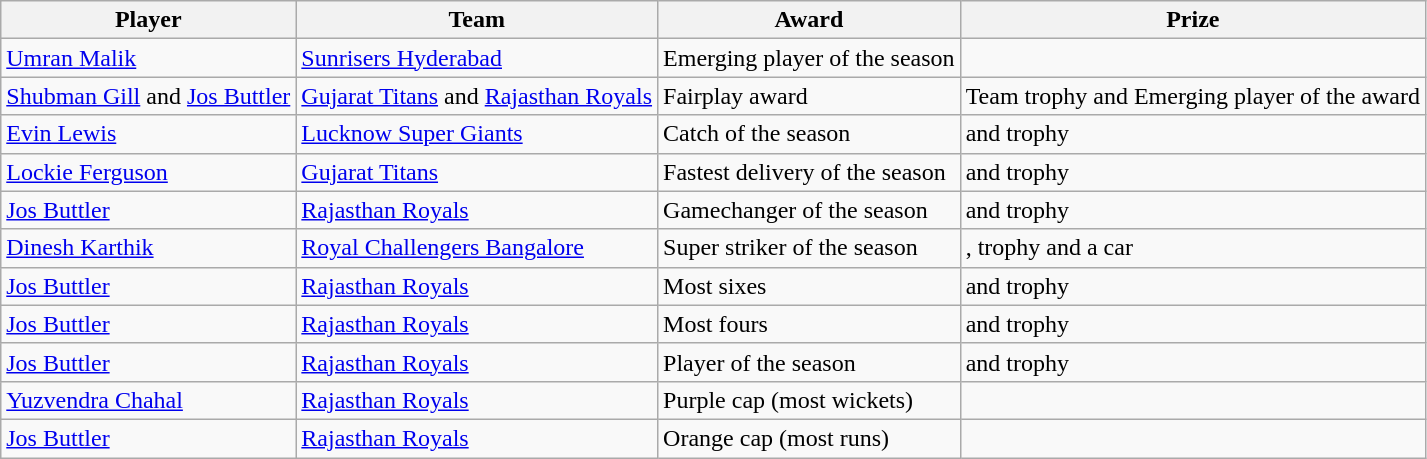<table class="wikitable">
<tr>
<th>Player</th>
<th>Team</th>
<th>Award</th>
<th>Prize</th>
</tr>
<tr>
<td><a href='#'>Umran Malik</a></td>
<td><a href='#'>Sunrisers Hyderabad</a></td>
<td>Emerging player of the season</td>
<td></td>
</tr>
<tr>
<td><a href='#'>Shubman Gill</a> and <a href='#'>Jos Buttler</a></td>
<td><a href='#'>Gujarat Titans</a> and <a href='#'>Rajasthan Royals</a></td>
<td>Fairplay award</td>
<td> Team trophy and Emerging player of the award</td>
</tr>
<tr>
<td><a href='#'>Evin Lewis</a></td>
<td><a href='#'>Lucknow Super Giants</a></td>
<td>Catch of the season</td>
<td> and trophy</td>
</tr>
<tr>
<td><a href='#'>Lockie Ferguson</a></td>
<td><a href='#'>Gujarat Titans</a></td>
<td>Fastest delivery of the season</td>
<td> and trophy</td>
</tr>
<tr>
<td><a href='#'>Jos Buttler</a></td>
<td><a href='#'>Rajasthan Royals</a></td>
<td>Gamechanger of the season</td>
<td> and trophy</td>
</tr>
<tr>
<td><a href='#'>Dinesh Karthik</a></td>
<td><a href='#'>Royal Challengers Bangalore</a></td>
<td>Super striker of the season</td>
<td>, trophy and a car</td>
</tr>
<tr>
<td><a href='#'>Jos Buttler</a></td>
<td><a href='#'>Rajasthan Royals</a></td>
<td>Most sixes</td>
<td> and trophy</td>
</tr>
<tr>
<td><a href='#'>Jos Buttler</a></td>
<td><a href='#'>Rajasthan Royals</a></td>
<td>Most fours</td>
<td> and trophy</td>
</tr>
<tr>
<td><a href='#'>Jos Buttler</a></td>
<td><a href='#'>Rajasthan Royals</a></td>
<td>Player of the season</td>
<td> and trophy</td>
</tr>
<tr>
<td><a href='#'>Yuzvendra Chahal</a></td>
<td><a href='#'>Rajasthan Royals</a></td>
<td>Purple cap (most wickets)</td>
<td></td>
</tr>
<tr>
<td><a href='#'>Jos Buttler</a></td>
<td><a href='#'>Rajasthan Royals</a></td>
<td>Orange cap (most runs)</td>
<td></td>
</tr>
</table>
